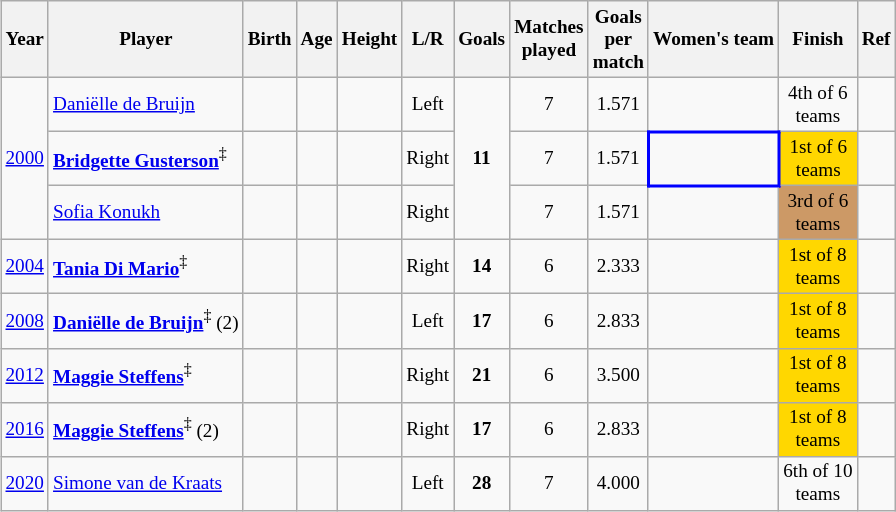<table class="wikitable sortable" style="text-align: center; font-size: 80%; margin-left: 1em;">
<tr>
<th>Year</th>
<th>Player</th>
<th>Birth</th>
<th>Age</th>
<th>Height</th>
<th>L/R</th>
<th>Goals</th>
<th>Matches<br>played</th>
<th>Goals<br>per<br>match</th>
<th>Women's team</th>
<th>Finish</th>
<th class="unsortable">Ref</th>
</tr>
<tr>
<td rowspan="3"><a href='#'>2000</a></td>
<td style="text-align: left;" data-sort-value="Bruijn, Daniëlle De"><a href='#'>Daniëlle de Bruijn</a></td>
<td></td>
<td></td>
<td></td>
<td>Left</td>
<td rowspan="3"><strong>11</strong></td>
<td>7</td>
<td>1.571</td>
<td style="text-align: left;"></td>
<td>4th of 6<br>teams</td>
<td></td>
</tr>
<tr>
<td style="text-align: left;" data-sort-value="Gusterson, Bridgette"><strong><a href='#'>Bridgette Gusterson</a></strong><sup>‡</sup></td>
<td></td>
<td></td>
<td></td>
<td>Right</td>
<td>7</td>
<td>1.571</td>
<td style="border: 2px solid blue; text-align: left;"></td>
<td style="background-color: gold;">1st of 6<br>teams</td>
<td></td>
</tr>
<tr>
<td style="text-align: left;" data-sort-value="Konukh, Sofia"><a href='#'>Sofia Konukh</a></td>
<td></td>
<td></td>
<td></td>
<td>Right</td>
<td>7</td>
<td>1.571</td>
<td style="text-align: left;"></td>
<td style="background-color: #cc9966;">3rd of 6<br>teams</td>
<td></td>
</tr>
<tr>
<td><a href='#'>2004</a></td>
<td style="text-align: left;" data-sort-value="Di Mario, Tania"><strong><a href='#'>Tania Di Mario</a></strong><sup>‡</sup></td>
<td></td>
<td></td>
<td></td>
<td>Right</td>
<td><strong>14</strong></td>
<td>6</td>
<td>2.333</td>
<td style="text-align: left;"></td>
<td style="background-color: gold;">1st of 8<br>teams</td>
<td></td>
</tr>
<tr>
<td><a href='#'>2008</a></td>
<td style="text-align: left;" data-sort-value="Bruijn, Daniëlle de"><strong><a href='#'>Daniëlle de Bruijn</a></strong><sup>‡</sup> (2)</td>
<td></td>
<td></td>
<td></td>
<td>Left</td>
<td><strong>17</strong></td>
<td>6</td>
<td>2.833</td>
<td style="text-align: left;"></td>
<td style="background-color: gold;">1st of 8<br>teams</td>
<td></td>
</tr>
<tr>
<td><a href='#'>2012</a></td>
<td style="text-align: left;" data-sort-value="Steffens, Maggie"><strong><a href='#'>Maggie Steffens</a></strong><sup>‡</sup></td>
<td></td>
<td></td>
<td></td>
<td>Right</td>
<td><strong>21</strong></td>
<td>6</td>
<td>3.500</td>
<td style="text-align: left;"></td>
<td style="background-color: gold;">1st of 8<br>teams</td>
<td></td>
</tr>
<tr>
<td><a href='#'>2016</a></td>
<td style="text-align: left;" data-sort-value="Steffens, Maggie"><strong><a href='#'>Maggie Steffens</a></strong><sup>‡</sup> (2)</td>
<td></td>
<td></td>
<td></td>
<td>Right</td>
<td><strong>17</strong></td>
<td>6</td>
<td>2.833</td>
<td style="text-align: left;"></td>
<td style="background-color: gold;">1st of 8<br>teams</td>
<td></td>
</tr>
<tr>
<td><a href='#'>2020</a></td>
<td style="text-align: left;" data-sort-value="Kraats, Simone van de"><a href='#'>Simone van de Kraats</a></td>
<td></td>
<td></td>
<td></td>
<td>Left</td>
<td><strong>28</strong></td>
<td>7</td>
<td>4.000</td>
<td style="text-align: left;"></td>
<td>6th of 10<br>teams</td>
<td></td>
</tr>
</table>
